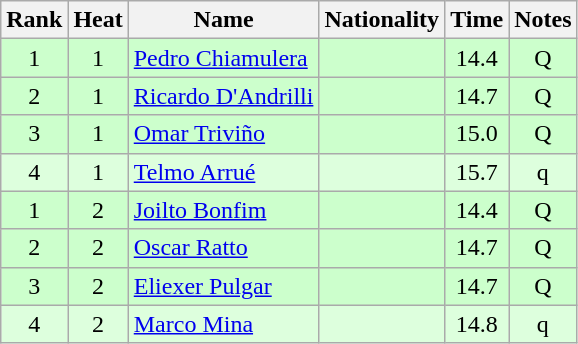<table class="wikitable sortable" style="text-align:center">
<tr>
<th>Rank</th>
<th>Heat</th>
<th>Name</th>
<th>Nationality</th>
<th>Time</th>
<th>Notes</th>
</tr>
<tr bgcolor=ccffcc>
<td>1</td>
<td>1</td>
<td align=left><a href='#'>Pedro Chiamulera</a></td>
<td align=left></td>
<td>14.4</td>
<td>Q</td>
</tr>
<tr bgcolor=ccffcc>
<td>2</td>
<td>1</td>
<td align=left><a href='#'>Ricardo D'Andrilli</a></td>
<td align=left></td>
<td>14.7</td>
<td>Q</td>
</tr>
<tr bgcolor=ccffcc>
<td>3</td>
<td>1</td>
<td align=left><a href='#'>Omar Triviño</a></td>
<td align=left></td>
<td>15.0</td>
<td>Q</td>
</tr>
<tr bgcolor=ddffdd>
<td>4</td>
<td>1</td>
<td align=left><a href='#'>Telmo Arrué</a></td>
<td align=left></td>
<td>15.7</td>
<td>q</td>
</tr>
<tr bgcolor=ccffcc>
<td>1</td>
<td>2</td>
<td align=left><a href='#'>Joilto Bonfim</a></td>
<td align=left></td>
<td>14.4</td>
<td>Q</td>
</tr>
<tr bgcolor=ccffcc>
<td>2</td>
<td>2</td>
<td align=left><a href='#'>Oscar Ratto</a></td>
<td align=left></td>
<td>14.7</td>
<td>Q</td>
</tr>
<tr bgcolor=ccffcc>
<td>3</td>
<td>2</td>
<td align=left><a href='#'>Eliexer Pulgar</a></td>
<td align=left></td>
<td>14.7</td>
<td>Q</td>
</tr>
<tr bgcolor=ddffdd>
<td>4</td>
<td>2</td>
<td align=left><a href='#'>Marco Mina</a></td>
<td align=left></td>
<td>14.8</td>
<td>q</td>
</tr>
</table>
